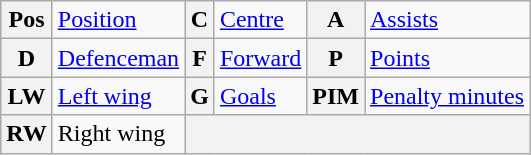<table class="wikitable">
<tr>
<th>Pos</th>
<td><a href='#'>Position</a></td>
<th>C</th>
<td><a href='#'>Centre</a></td>
<th>A</th>
<td><a href='#'>Assists</a></td>
</tr>
<tr>
<th>D</th>
<td><a href='#'>Defenceman</a></td>
<th>F</th>
<td><a href='#'>Forward</a></td>
<th>P</th>
<td><a href='#'>Points</a></td>
</tr>
<tr>
<th>LW</th>
<td><a href='#'>Left wing</a></td>
<th>G</th>
<td><a href='#'>Goals</a></td>
<th>PIM</th>
<td><a href='#'>Penalty minutes</a></td>
</tr>
<tr>
<th>RW</th>
<td>Right wing</td>
<th colspan="4"></th>
</tr>
</table>
